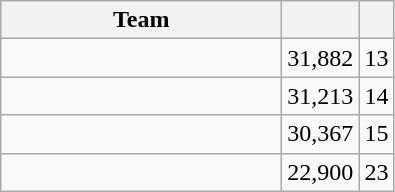<table class="wikitable">
<tr>
<th width=180>Team</th>
<th></th>
<th></th>
</tr>
<tr>
<td></td>
<td align=right>31,882</td>
<td align=center>13</td>
</tr>
<tr>
<td></td>
<td align=right>31,213</td>
<td align=center>14</td>
</tr>
<tr>
<td></td>
<td align=right>30,367</td>
<td align=center>15</td>
</tr>
<tr>
<td></td>
<td align=right>22,900</td>
<td align=center>23</td>
</tr>
</table>
